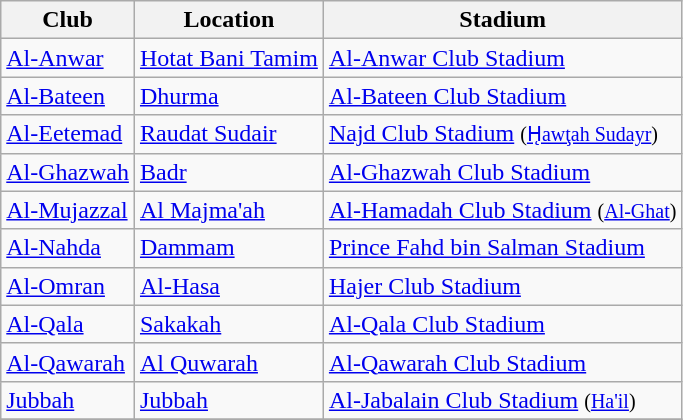<table class="wikitable sortable">
<tr>
<th>Club</th>
<th>Location</th>
<th>Stadium</th>
</tr>
<tr>
<td><a href='#'>Al-Anwar</a></td>
<td><a href='#'>Hotat Bani Tamim</a></td>
<td><a href='#'>Al-Anwar Club Stadium</a></td>
</tr>
<tr>
<td><a href='#'>Al-Bateen</a></td>
<td><a href='#'>Dhurma</a></td>
<td><a href='#'>Al-Bateen Club Stadium</a></td>
</tr>
<tr>
<td><a href='#'>Al-Eetemad</a></td>
<td><a href='#'>Raudat Sudair</a></td>
<td><a href='#'>Najd Club Stadium</a> <small>(<a href='#'>H̨awţah Sudayr</a>)</small></td>
</tr>
<tr>
<td><a href='#'>Al-Ghazwah</a></td>
<td><a href='#'>Badr</a></td>
<td><a href='#'>Al-Ghazwah Club Stadium</a></td>
</tr>
<tr>
<td><a href='#'>Al-Mujazzal</a></td>
<td><a href='#'>Al Majma'ah</a></td>
<td><a href='#'>Al-Hamadah Club Stadium</a> <small>(<a href='#'>Al-Ghat</a>)</small></td>
</tr>
<tr>
<td><a href='#'>Al-Nahda</a></td>
<td><a href='#'>Dammam</a></td>
<td><a href='#'>Prince Fahd bin Salman Stadium</a></td>
</tr>
<tr>
<td><a href='#'>Al-Omran</a></td>
<td><a href='#'>Al-Hasa</a> </td>
<td><a href='#'>Hajer Club Stadium</a></td>
</tr>
<tr>
<td><a href='#'>Al-Qala</a></td>
<td><a href='#'>Sakakah</a></td>
<td><a href='#'>Al-Qala Club Stadium</a></td>
</tr>
<tr>
<td><a href='#'>Al-Qawarah</a></td>
<td><a href='#'>Al Quwarah</a></td>
<td><a href='#'>Al-Qawarah Club Stadium</a></td>
</tr>
<tr>
<td><a href='#'>Jubbah</a></td>
<td><a href='#'>Jubbah</a></td>
<td><a href='#'>Al-Jabalain Club Stadium</a> <small>(<a href='#'>Ha'il</a>)</small></td>
</tr>
<tr>
</tr>
</table>
